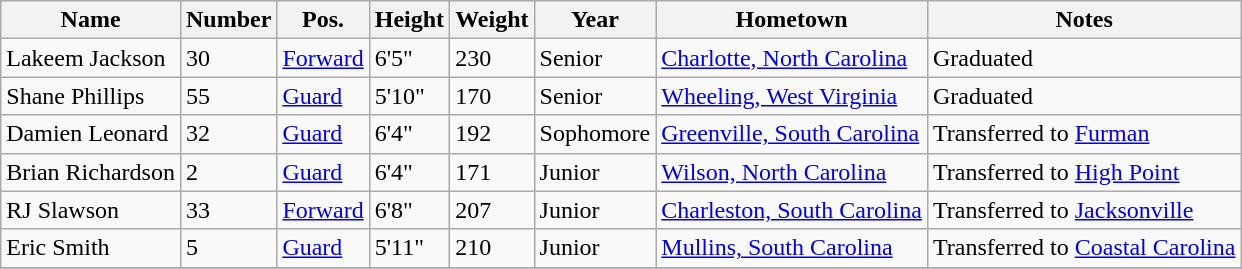<table class="wikitable sortable" border="1">
<tr>
<th>Name</th>
<th>Number</th>
<th>Pos.</th>
<th>Height</th>
<th>Weight</th>
<th>Year</th>
<th>Hometown</th>
<th class="unsortable">Notes</th>
</tr>
<tr>
<td>Lakeem Jackson</td>
<td>30</td>
<td><a href='#'>Forward</a></td>
<td>6'5"</td>
<td>230</td>
<td>Senior</td>
<td><a href='#'>Charlotte, North Carolina</a></td>
<td>Graduated</td>
</tr>
<tr>
<td>Shane Phillips</td>
<td>55</td>
<td><a href='#'>Guard</a></td>
<td>5'10"</td>
<td>170</td>
<td>Senior</td>
<td><a href='#'>Wheeling, West Virginia</a></td>
<td>Graduated</td>
</tr>
<tr>
<td>Damien Leonard</td>
<td>32</td>
<td><a href='#'>Guard</a></td>
<td>6'4"</td>
<td>192</td>
<td>Sophomore</td>
<td><a href='#'>Greenville, South Carolina</a></td>
<td>Transferred to <a href='#'>Furman</a></td>
</tr>
<tr>
<td>Brian Richardson</td>
<td>2</td>
<td><a href='#'>Guard</a></td>
<td>6'4"</td>
<td>171</td>
<td>Junior</td>
<td><a href='#'>Wilson, North Carolina</a></td>
<td>Transferred to <a href='#'>High Point</a></td>
</tr>
<tr>
<td>RJ Slawson</td>
<td>33</td>
<td><a href='#'>Forward</a></td>
<td>6'8"</td>
<td>207</td>
<td>Junior</td>
<td><a href='#'>Charleston, South Carolina</a></td>
<td>Transferred to <a href='#'>Jacksonville</a></td>
</tr>
<tr>
<td>Eric Smith</td>
<td>5</td>
<td><a href='#'>Guard</a></td>
<td>5'11"</td>
<td>210</td>
<td>Junior</td>
<td><a href='#'>Mullins, South Carolina</a></td>
<td>Transferred to <a href='#'>Coastal Carolina</a></td>
</tr>
<tr>
</tr>
</table>
